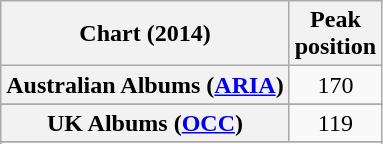<table class="wikitable sortable plainrowheaders" style="text-align:center">
<tr>
<th scope="col">Chart (2014)</th>
<th scope="col">Peak<br>position</th>
</tr>
<tr>
<th scope="row">Australian Albums (<a href='#'>ARIA</a>)</th>
<td>170</td>
</tr>
<tr>
</tr>
<tr>
<th scope="row">UK Albums (<a href='#'>OCC</a>)</th>
<td>119</td>
</tr>
<tr>
</tr>
<tr>
</tr>
<tr>
</tr>
<tr>
</tr>
<tr>
</tr>
<tr>
</tr>
</table>
